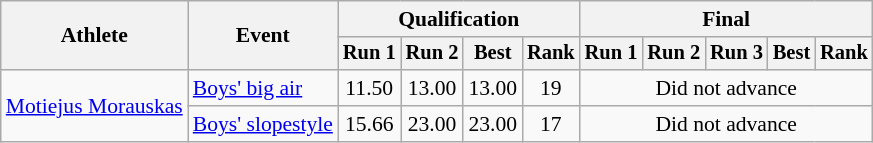<table class="wikitable" style="font-size:90%">
<tr>
<th rowspan=2>Athlete</th>
<th rowspan=2>Event</th>
<th colspan=4>Qualification</th>
<th colspan=5>Final</th>
</tr>
<tr style="font-size:95%">
<th>Run 1</th>
<th>Run 2</th>
<th>Best</th>
<th>Rank</th>
<th>Run 1</th>
<th>Run 2</th>
<th>Run 3</th>
<th>Best</th>
<th>Rank</th>
</tr>
<tr align=center>
<td align=left rowspan=2><a href='#'>Motiejus Morauskas</a></td>
<td align=left><a href='#'>Boys' big air</a></td>
<td>11.50</td>
<td>13.00</td>
<td>13.00</td>
<td>19</td>
<td colspan=5>Did not advance</td>
</tr>
<tr align=center>
<td align=left><a href='#'>Boys' slopestyle</a></td>
<td>15.66</td>
<td>23.00</td>
<td>23.00</td>
<td>17</td>
<td colspan=5>Did not advance</td>
</tr>
</table>
